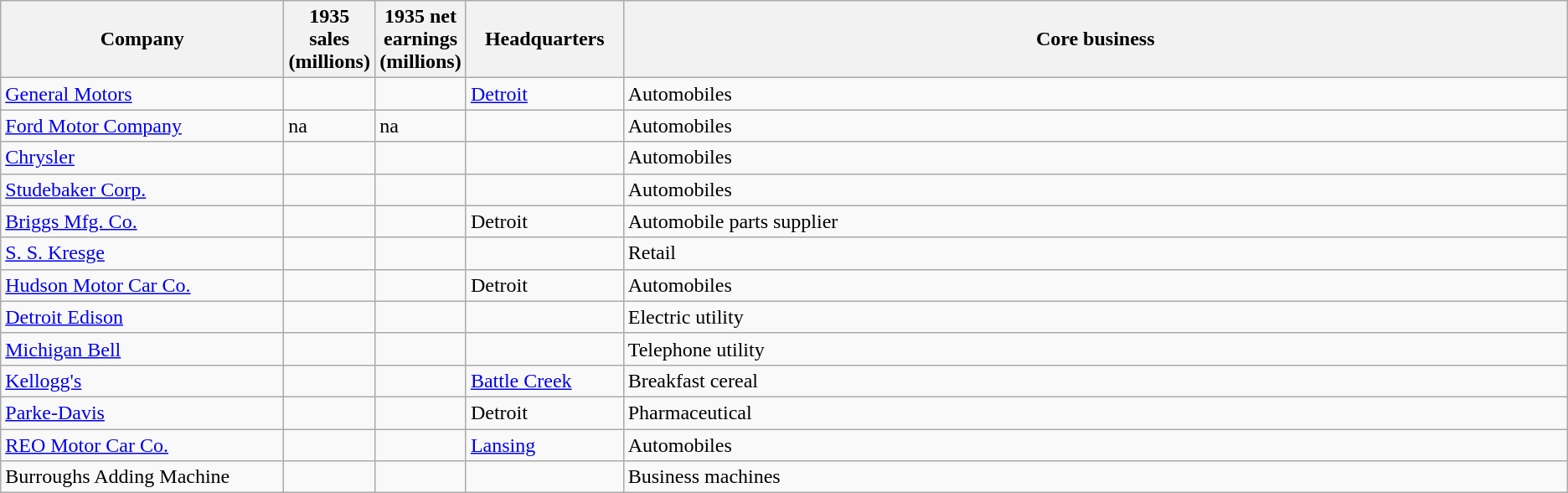<table class="wikitable sortable">
<tr>
<th bgcolor="#DDDDFF" width="18%">Company</th>
<th bgcolor="#DDDDFF" width="5%">1935 sales (millions)</th>
<th bgcolor="#DDDDFF" width="5%">1935 net earnings (millions)</th>
<th bgcolor="#DDDDFF" width="10%">Headquarters</th>
<th bgcolor="#DDDDFF" width="60%">Core business</th>
</tr>
<tr align="left">
<td><a href='#'>General Motors</a></td>
<td></td>
<td></td>
<td><a href='#'>Detroit</a></td>
<td>Automobiles</td>
</tr>
<tr align="left">
<td><a href='#'>Ford Motor Company</a></td>
<td>na</td>
<td>na</td>
<td></td>
<td>Automobiles</td>
</tr>
<tr align="left">
<td><a href='#'>Chrysler</a></td>
<td></td>
<td></td>
<td></td>
<td>Automobiles</td>
</tr>
<tr align="left">
<td><a href='#'>Studebaker Corp.</a></td>
<td></td>
<td></td>
<td></td>
<td>Automobiles</td>
</tr>
<tr align="left">
<td><a href='#'>Briggs Mfg. Co.</a></td>
<td></td>
<td></td>
<td>Detroit</td>
<td>Automobile parts supplier</td>
</tr>
<tr align="left">
<td><a href='#'>S. S. Kresge</a></td>
<td></td>
<td></td>
<td></td>
<td>Retail</td>
</tr>
<tr align="left">
<td><a href='#'>Hudson Motor Car Co.</a></td>
<td></td>
<td></td>
<td>Detroit</td>
<td>Automobiles</td>
</tr>
<tr align="left">
<td><a href='#'>Detroit Edison</a></td>
<td></td>
<td></td>
<td></td>
<td>Electric utility</td>
</tr>
<tr align="left">
<td><a href='#'>Michigan Bell</a></td>
<td></td>
<td></td>
<td></td>
<td>Telephone utility</td>
</tr>
<tr align="left">
<td><a href='#'>Kellogg's</a></td>
<td></td>
<td></td>
<td><a href='#'>Battle Creek</a></td>
<td>Breakfast cereal</td>
</tr>
<tr align="left">
<td><a href='#'>Parke-Davis</a></td>
<td></td>
<td></td>
<td>Detroit</td>
<td>Pharmaceutical</td>
</tr>
<tr align="left">
<td><a href='#'>REO Motor Car Co.</a></td>
<td></td>
<td></td>
<td><a href='#'>Lansing</a></td>
<td>Automobiles</td>
</tr>
<tr align="left">
<td>Burroughs Adding Machine</td>
<td></td>
<td></td>
<td></td>
<td>Business machines</td>
</tr>
</table>
